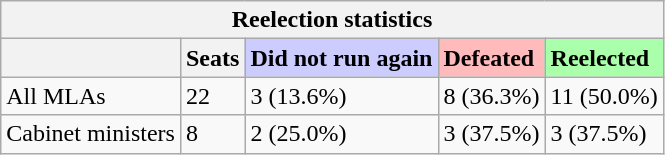<table class=wikitable>
<tr>
<th colspan=5 align=center>Reelection statistics</th>
</tr>
<tr>
<th></th>
<th>Seats</th>
<td bgcolor="CCCCFF"><strong>Did not run again</strong></td>
<td bgcolor="FFBBBB"><strong>Defeated</strong></td>
<td bgcolor="AAFFAA"><strong>Reelected</strong></td>
</tr>
<tr>
<td>All MLAs</td>
<td>22</td>
<td>3 (13.6%)</td>
<td>8 (36.3%)</td>
<td>11 (50.0%)</td>
</tr>
<tr>
<td>Cabinet ministers</td>
<td>8</td>
<td>2 (25.0%)</td>
<td>3 (37.5%)</td>
<td>3 (37.5%)</td>
</tr>
</table>
